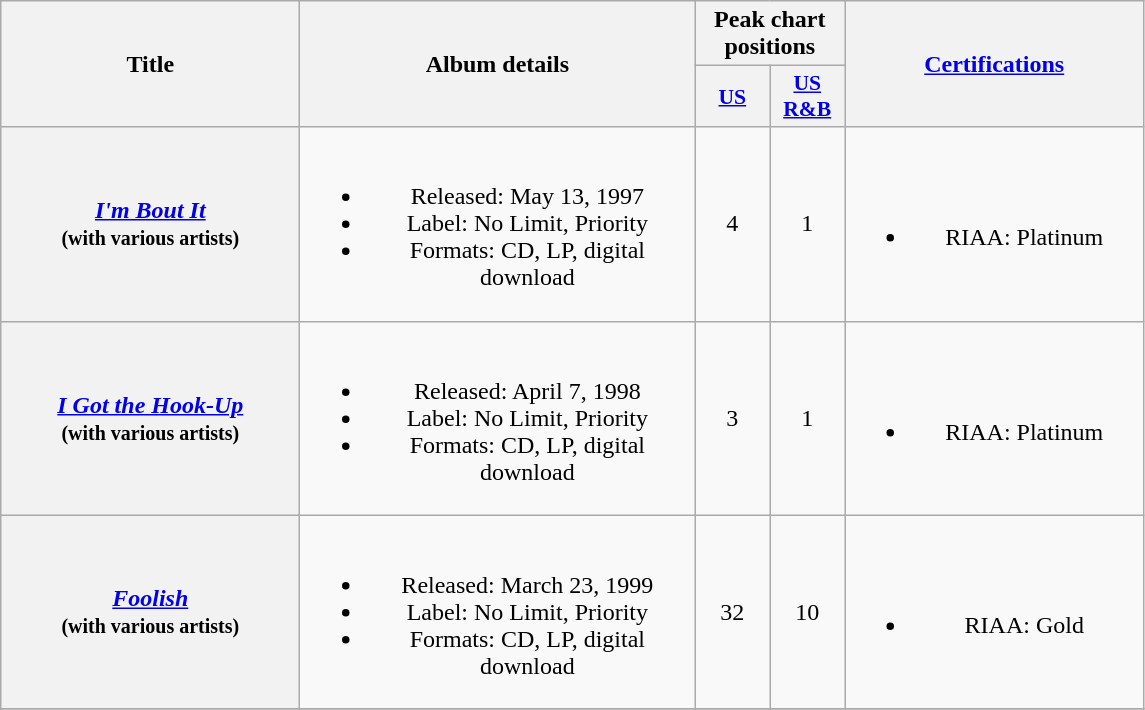<table class="wikitable plainrowheaders" style="text-align:center;">
<tr>
<th scope="col" rowspan="2" style="width:12em;">Title</th>
<th scope="col" rowspan="2" style="width:16em;">Album details</th>
<th scope="col" colspan="2">Peak chart positions</th>
<th scope="col" rowspan="2" style="width:12em;"><a href='#'>Certifications</a></th>
</tr>
<tr>
<th style="width:3em;font-size:90%;"><a href='#'>US</a><br></th>
<th style="width:3em;font-size:90%;"><a href='#'>US R&B</a><br></th>
</tr>
<tr>
<th scope="row"><em><a href='#'>I'm Bout It</a></em><br><small>(with various artists)</small></th>
<td><br><ul><li>Released: May 13, 1997</li><li>Label: No Limit, Priority</li><li>Formats: CD, LP, digital download</li></ul></td>
<td>4</td>
<td>1</td>
<td><br><ul><li>RIAA: Platinum</li></ul></td>
</tr>
<tr>
<th scope="row"><em><a href='#'>I Got the Hook-Up</a></em><br><small>(with various artists)</small></th>
<td><br><ul><li>Released: April 7, 1998</li><li>Label: No Limit, Priority</li><li>Formats: CD, LP, digital download</li></ul></td>
<td>3</td>
<td>1</td>
<td><br><ul><li>RIAA: Platinum</li></ul></td>
</tr>
<tr>
<th scope="row"><em><a href='#'>Foolish</a></em><br><small>(with various artists)</small></th>
<td><br><ul><li>Released: March 23, 1999</li><li>Label: No Limit, Priority</li><li>Formats: CD, LP, digital download</li></ul></td>
<td>32</td>
<td>10</td>
<td><br><ul><li>RIAA: Gold</li></ul></td>
</tr>
<tr>
</tr>
</table>
